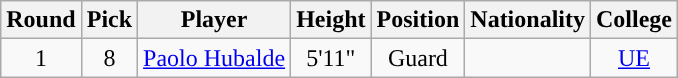<table class="wikitable sortable sortable">
<tr>
<th>Round</th>
<th>Pick</th>
<th>Player</th>
<th>Height</th>
<th>Position</th>
<th>Nationality</th>
<th>College</th>
</tr>
<tr style="text-align: center">
<td>1</td>
<td>8</td>
<td><a href='#'>Paolo Hubalde</a></td>
<td>5'11"</td>
<td>Guard</td>
<td></td>
<td><a href='#'>UE</a></td>
</tr>
</table>
